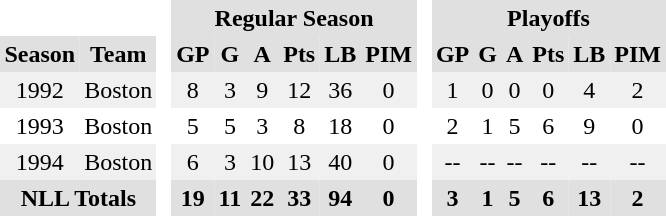<table BORDER="0" CELLPADDING="3" CELLSPACING="0">
<tr ALIGN="center" bgcolor="#e0e0e0">
<th colspan="2" bgcolor="#ffffff"> </th>
<th rowspan="99" bgcolor="#ffffff"> </th>
<th colspan="6">Regular Season</th>
<th rowspan="99" bgcolor="#ffffff"> </th>
<th colspan="6">Playoffs</th>
</tr>
<tr ALIGN="center" bgcolor="#e0e0e0">
<th>Season</th>
<th>Team</th>
<th>GP</th>
<th>G</th>
<th>A</th>
<th>Pts</th>
<th>LB</th>
<th>PIM</th>
<th>GP</th>
<th>G</th>
<th>A</th>
<th>Pts</th>
<th>LB</th>
<th>PIM</th>
</tr>
<tr ALIGN="center" bgcolor="#f0f0f0">
<td>1992</td>
<td>Boston</td>
<td>8</td>
<td>3</td>
<td>9</td>
<td>12</td>
<td>36</td>
<td>0</td>
<td>1</td>
<td>0</td>
<td>0</td>
<td>0</td>
<td>4</td>
<td>2</td>
</tr>
<tr ALIGN="center">
<td>1993</td>
<td>Boston</td>
<td>5</td>
<td>5</td>
<td>3</td>
<td>8</td>
<td>18</td>
<td>0</td>
<td>2</td>
<td>1</td>
<td>5</td>
<td>6</td>
<td>9</td>
<td>0</td>
</tr>
<tr ALIGN="center" bgcolor="#f0f0f0">
<td>1994</td>
<td>Boston</td>
<td>6</td>
<td>3</td>
<td>10</td>
<td>13</td>
<td>40</td>
<td>0</td>
<td>--</td>
<td>--</td>
<td>--</td>
<td>--</td>
<td>--</td>
<td>--</td>
</tr>
<tr ALIGN="center" bgcolor="#e0e0e0">
<th colspan="2">NLL Totals</th>
<th>19</th>
<th>11</th>
<th>22</th>
<th>33</th>
<th>94</th>
<th>0</th>
<th>3</th>
<th>1</th>
<th>5</th>
<th>6</th>
<th>13</th>
<th>2</th>
</tr>
</table>
